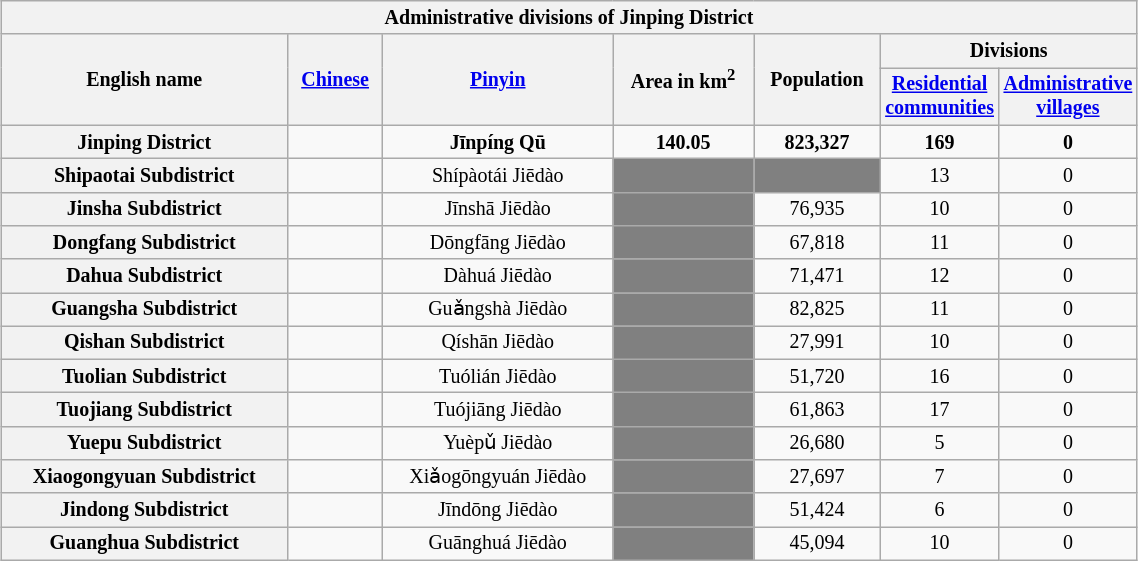<table class="wikitable" style="margin:1em auto 1em auto; width:60%; font-size:smaller; text-align:center">
<tr>
<th colspan="13"><strong>Administrative divisions of Jinping District</strong></th>
</tr>
<tr>
<th ! scope="col" rowspan=2>English name</th>
<th ! scope="col" rowspan=2><a href='#'>Chinese</a></th>
<th ! scope="col" rowspan=2><a href='#'>Pinyin</a></th>
<th ! scope="col" rowspan=2>Area in km<sup>2</sup></th>
<th ! scope="col" rowspan=2>Population</th>
<th ! scope="col" colspan=5>Divisions</th>
</tr>
<tr>
<th ! scope="col" width="45"><a href='#'>Residential communities</a></th>
<th ! scope="col" width="45"><a href='#'>Administrative villages</a></th>
</tr>
<tr style="font-weight: bold">
<th>Jinping District</th>
<td></td>
<td>Jīnpíng Qū</td>
<td>140.05</td>
<td>823,327</td>
<td>169</td>
<td>0</td>
</tr>
<tr>
<th>Shipaotai Subdistrict</th>
<td></td>
<td>Shípàotái Jiēdào</td>
<td bgcolor="grey"></td>
<td bgcolor="grey"></td>
<td>13</td>
<td>0</td>
</tr>
<tr>
<th>Jinsha Subdistrict</th>
<td></td>
<td>Jīnshā Jiēdào</td>
<td bgcolor="grey"></td>
<td>76,935</td>
<td>10</td>
<td>0</td>
</tr>
<tr>
<th>Dongfang Subdistrict</th>
<td></td>
<td>Dōngfāng Jiēdào</td>
<td bgcolor="grey"></td>
<td>67,818</td>
<td>11</td>
<td>0</td>
</tr>
<tr>
<th>Dahua Subdistrict</th>
<td></td>
<td>Dàhuá Jiēdào</td>
<td bgcolor="grey"></td>
<td>71,471</td>
<td>12</td>
<td>0</td>
</tr>
<tr>
<th>Guangsha Subdistrict</th>
<td></td>
<td>Guǎngshà Jiēdào</td>
<td bgcolor="grey"></td>
<td>82,825</td>
<td>11</td>
<td>0</td>
</tr>
<tr>
<th>Qishan Subdistrict</th>
<td></td>
<td>Qíshān Jiēdào</td>
<td bgcolor="grey"></td>
<td>27,991</td>
<td>10</td>
<td>0</td>
</tr>
<tr>
<th>Tuolian Subdistrict</th>
<td></td>
<td>Tuólián Jiēdào</td>
<td bgcolor="grey"></td>
<td>51,720</td>
<td>16</td>
<td>0</td>
</tr>
<tr>
<th>Tuojiang Subdistrict</th>
<td></td>
<td>Tuójiāng Jiēdào</td>
<td bgcolor="grey"></td>
<td>61,863</td>
<td>17</td>
<td>0</td>
</tr>
<tr>
<th>Yuepu Subdistrict</th>
<td></td>
<td>Yuèpǔ Jiēdào</td>
<td bgcolor="grey"></td>
<td>26,680</td>
<td>5</td>
<td>0</td>
</tr>
<tr>
<th>Xiaogongyuan Subdistrict</th>
<td></td>
<td>Xiǎogōngyuán Jiēdào</td>
<td bgcolor="grey"></td>
<td>27,697</td>
<td>7</td>
<td>0</td>
</tr>
<tr>
<th>Jindong Subdistrict</th>
<td></td>
<td>Jīndōng Jiēdào</td>
<td bgcolor="grey"></td>
<td>51,424</td>
<td>6</td>
<td>0</td>
</tr>
<tr>
<th>Guanghua Subdistrict</th>
<td></td>
<td>Guānghuá Jiēdào</td>
<td bgcolor="grey"></td>
<td>45,094</td>
<td>10</td>
<td>0</td>
</tr>
</table>
